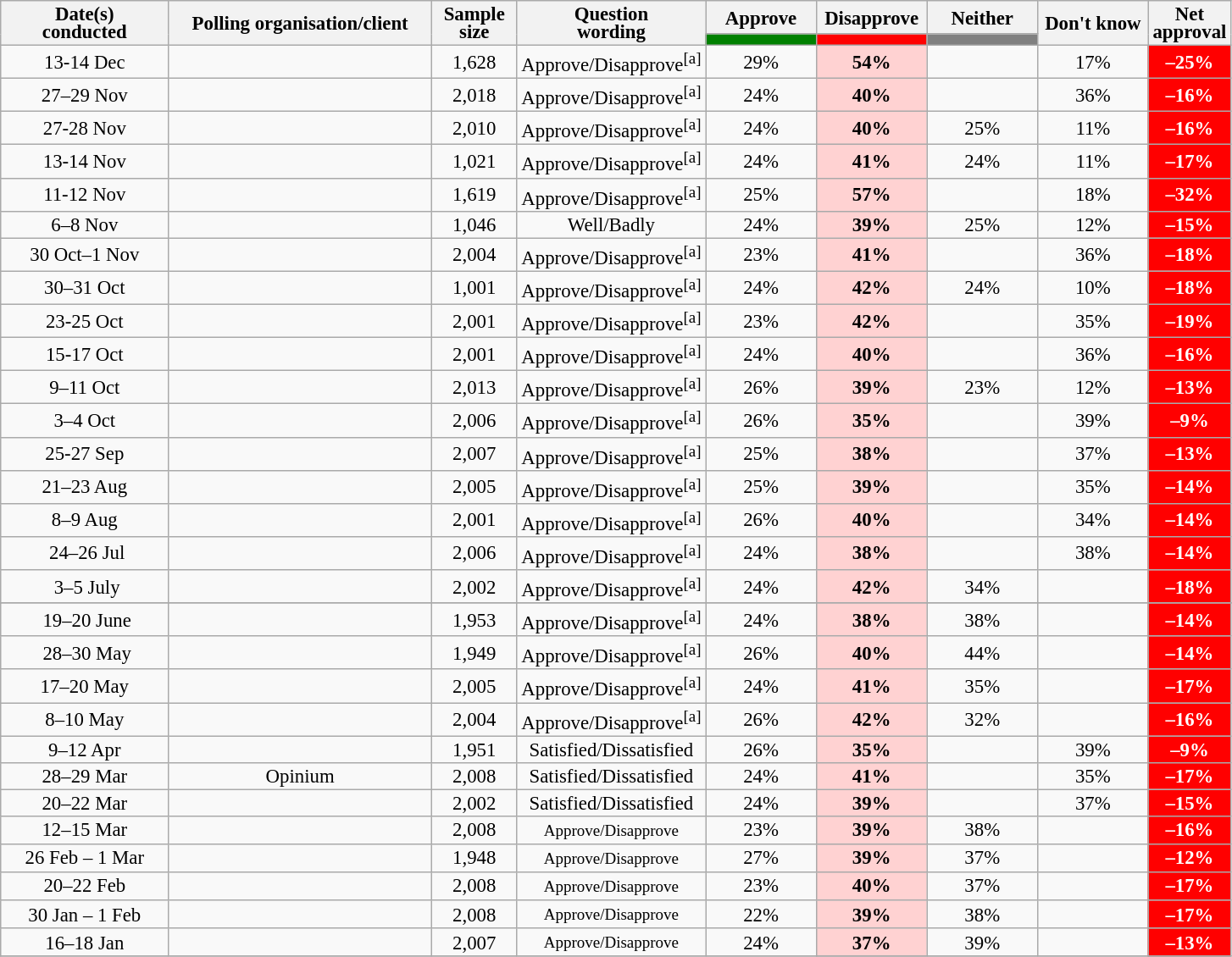<table class="wikitable collapsible sortable" style="text-align:center;font-size:95%;line-height:14px;">
<tr>
<th style="width:125px;" rowspan="2">Date(s)<br>conducted</th>
<th style="width:200px;" rowspan="2">Polling organisation/client</th>
<th style="width:60px;" rowspan="2">Sample size</th>
<th style="width:120px;" rowspan="2">Question<br>wording</th>
<th class="unsortable" style="width:80px;">Approve</th>
<th class="unsortable" style="width: 80px;">Disapprove</th>
<th class="unsortable" style="width:80px;">Neither</th>
<th class="unsortable" style="width:80px;" rowspan="2">Don't know</th>
<th class="unsortable" style="width:20px;" rowspan="2">Net approval</th>
</tr>
<tr>
<th class="unsortable" style="color:inherit;background:green;width:60px;"></th>
<th class="unsortable" style="color:inherit;background:red;width:60px;"></th>
<th class="unsortable" style="color:inherit;background:grey;width:60px;"></th>
</tr>
<tr>
<td>13-14 Dec</td>
<td></td>
<td>1,628</td>
<td>Approve/Disapprove<sup>[a]</sup></td>
<td>29%</td>
<td style="background:#FFD2D2"><strong>54%</strong></td>
<td></td>
<td>17%</td>
<td style="background:red;color:white;"><strong>–25%</strong></td>
</tr>
<tr>
<td>27–29 Nov</td>
<td></td>
<td>2,018</td>
<td>Approve/Disapprove<sup>[a]</sup></td>
<td>24%</td>
<td style="background:#FFD2D2"><strong>40%</strong></td>
<td></td>
<td>36%</td>
<td style="background:red;color:white;"><strong>–16%</strong></td>
</tr>
<tr>
<td>27-28 Nov</td>
<td></td>
<td>2,010</td>
<td>Approve/Disapprove<sup>[a]</sup></td>
<td>24%</td>
<td style="background:#FFD2D2"><strong>40%</strong></td>
<td>25%</td>
<td>11%</td>
<td style="background:red;color:white;"><strong>–16%</strong></td>
</tr>
<tr>
<td>13-14 Nov</td>
<td></td>
<td>1,021</td>
<td>Approve/Disapprove<sup>[a]</sup></td>
<td>24%</td>
<td style="background:#FFD2D2"><strong>41%</strong></td>
<td>24%</td>
<td>11%</td>
<td style="background:red;color:white;"><strong>–17%</strong></td>
</tr>
<tr>
<td>11-12 Nov</td>
<td></td>
<td>1,619</td>
<td>Approve/Disapprove<sup>[a]</sup></td>
<td>25%</td>
<td style="background:#FFD2D2"><strong>57%</strong></td>
<td></td>
<td>18%</td>
<td style="background:red;color:white;"><strong>–32%</strong></td>
</tr>
<tr>
<td>6–8 Nov</td>
<td></td>
<td>1,046</td>
<td>Well/Badly</td>
<td>24%</td>
<td style="background:#FFD2D2"><strong>39%</strong></td>
<td>25%</td>
<td>12%</td>
<td style="background:red;color:white;"><strong>–15%</strong></td>
</tr>
<tr>
<td>30 Oct–1 Nov</td>
<td> </td>
<td>2,004</td>
<td>Approve/Disapprove<sup>[a]</sup></td>
<td>23%</td>
<td style="background:#FFD2D2"><strong>41%</strong></td>
<td></td>
<td>36%</td>
<td style="background:red;color:white;"><strong>–18%</strong></td>
</tr>
<tr>
<td>30–31 Oct</td>
<td> </td>
<td>1,001</td>
<td>Approve/Disapprove<sup>[a]</sup></td>
<td>24%</td>
<td style="background:#FFD2D2"><strong>42%</strong></td>
<td>24%</td>
<td>10%</td>
<td style="background:red;color:white;"><strong>–18%</strong></td>
</tr>
<tr>
<td>23-25 Oct</td>
<td> </td>
<td>2,001</td>
<td>Approve/Disapprove<sup>[a]</sup></td>
<td>23%</td>
<td style="background:#FFD2D2"><strong>42%</strong></td>
<td></td>
<td>35%</td>
<td style="background:red;color:white;"><strong>–19%</strong></td>
</tr>
<tr>
<td>15-17 Oct</td>
<td> </td>
<td>2,001</td>
<td>Approve/Disapprove<sup>[a]</sup></td>
<td>24%</td>
<td style="background:#FFD2D2"><strong>40%</strong></td>
<td></td>
<td>36%</td>
<td style="background:red;color:white;"><strong>–16%</strong></td>
</tr>
<tr>
<td>9–11 Oct</td>
<td></td>
<td>2,013</td>
<td>Approve/Disapprove<sup>[a]</sup></td>
<td>26%</td>
<td style="background:#FFD2D2"><strong>39%</strong></td>
<td>23%</td>
<td>12%</td>
<td style="background:red;color:white;"><strong>–13%</strong></td>
</tr>
<tr>
<td>3–4 Oct</td>
<td> </td>
<td>2,006</td>
<td>Approve/Disapprove<sup>[a]</sup></td>
<td>26%</td>
<td style="background:#FFD2D2"><strong>35%</strong></td>
<td></td>
<td>39%</td>
<td style="background:red;color:white;"><strong>–9%</strong></td>
</tr>
<tr>
<td>25-27 Sep</td>
<td> </td>
<td>2,007</td>
<td>Approve/Disapprove<sup>[a]</sup></td>
<td>25%</td>
<td style="background:#FFD2D2"><strong>38%</strong></td>
<td></td>
<td>37%</td>
<td style="background:red;color:white;"><strong>–13%</strong></td>
</tr>
<tr>
<td>21–23 Aug</td>
<td></td>
<td>2,005</td>
<td>Approve/Disapprove<sup>[a]</sup></td>
<td>25%</td>
<td style="background:#FFD2D2"><strong>39%</strong></td>
<td></td>
<td>35%</td>
<td style="background:red;color:white;"><strong>–14%</strong></td>
</tr>
<tr>
<td>8–9 Aug</td>
<td> </td>
<td>2,001</td>
<td>Approve/Disapprove<sup>[a]</sup></td>
<td>26%</td>
<td style="background:#FFD2D2"><strong>40%</strong></td>
<td></td>
<td>34%</td>
<td style="background:red;color:white;"><strong>–14%</strong></td>
</tr>
<tr>
<td> 24–26 Jul</td>
<td></td>
<td>2,006</td>
<td>Approve/Disapprove<sup>[a]</sup></td>
<td>24%</td>
<td style="background:#FFD2D2"><strong>38%</strong></td>
<td></td>
<td>38%</td>
<td style="background:red;color:white;"><strong>–14%</strong></td>
</tr>
<tr>
<td> 3–5 July</td>
<td></td>
<td>2,002</td>
<td>Approve/Disapprove<sup>[a]</sup></td>
<td>24%</td>
<td style="background:#FFD2D2"><strong>42%</strong></td>
<td>34%</td>
<td></td>
<td style="background:red;color:white;"><strong>–18%</strong></td>
</tr>
<tr>
</tr>
<tr>
<td> 19–20 June</td>
<td> </td>
<td>1,953</td>
<td>Approve/Disapprove<sup>[a]</sup></td>
<td>24%</td>
<td style="background:#FFD2D2"><strong>38%</strong></td>
<td>38%</td>
<td></td>
<td style="background:red;color:white;"><strong>–14%</strong></td>
</tr>
<tr>
<td> 28–30 May</td>
<td> </td>
<td>1,949</td>
<td>Approve/Disapprove<sup>[a]</sup></td>
<td>26%</td>
<td style="background:#FFD2D2"><strong>40%</strong></td>
<td>44%</td>
<td></td>
<td style="background:red;color:white;"><strong>–14%</strong></td>
</tr>
<tr>
<td>17–20 May</td>
<td> </td>
<td>2,005</td>
<td>Approve/Disapprove<sup>[a]</sup></td>
<td>24%</td>
<td style="background:#FFD2D2"><strong>41%</strong></td>
<td>35%</td>
<td></td>
<td style="background:red;color:white;"><strong>–17%</strong></td>
</tr>
<tr>
<td>8–10 May</td>
<td> </td>
<td>2,004</td>
<td>Approve/Disapprove<sup>[a]</sup></td>
<td>26%</td>
<td style="background:#FFD2D2"><strong>42%</strong></td>
<td>32%</td>
<td></td>
<td style="background:red;color:white;"><strong>–16%</strong></td>
</tr>
<tr>
<td>9–12 Apr</td>
<td> </td>
<td>1,951</td>
<td>Satisfied/Dissatisfied</td>
<td>26%</td>
<td style="background:#FFD2D2"><strong>35%</strong></td>
<td></td>
<td>39%</td>
<td style="background:red;color:white;"><strong>–9%</strong></td>
</tr>
<tr>
<td>28–29 Mar</td>
<td>Opinium</td>
<td>2,008</td>
<td>Satisfied/Dissatisfied</td>
<td>24%</td>
<td style="background:#FFD2D2"><strong>41%</strong></td>
<td></td>
<td>35%</td>
<td style="background:red;color:white;"><strong>–17%</strong></td>
</tr>
<tr>
<td>20–22 Mar</td>
<td></td>
<td>2,002</td>
<td>Satisfied/Dissatisfied</td>
<td>24%</td>
<td style="background:#FFD2D2"><strong>39%</strong></td>
<td></td>
<td>37%</td>
<td style="background:red;color:white;"><strong>–15%</strong></td>
</tr>
<tr>
<td>12–15 Mar</td>
<td> </td>
<td>2,008</td>
<td><small>Approve/Disapprove</small></td>
<td>23%</td>
<td style="background:#FFD2D2"><strong>39%</strong></td>
<td>38%</td>
<td></td>
<td style="background:red;color:white;"><strong>–16%</strong></td>
</tr>
<tr>
<td>26 Feb – 1 Mar</td>
<td> </td>
<td>1,948</td>
<td><small>Approve/Disapprove</small></td>
<td>27%</td>
<td style="background:#FFD2D2"><strong>39%</strong></td>
<td>37%</td>
<td></td>
<td style="background:red;color:white;"><strong>–12%</strong></td>
</tr>
<tr>
<td>20–22 Feb</td>
<td> </td>
<td>2,008</td>
<td><small>Approve/Disapprove</small></td>
<td>23%</td>
<td style="background:#FFD2D2"><strong>40%</strong></td>
<td>37%</td>
<td></td>
<td style="background:red;color:white;"><strong>–17%</strong></td>
</tr>
<tr>
<td>30 Jan – 1 Feb</td>
<td> </td>
<td>2,008</td>
<td><small>Approve/Disapprove</small></td>
<td>22%</td>
<td style="background:#FFD2D2"><strong>39%</strong></td>
<td>38%</td>
<td></td>
<td style="background:red;color:white;"><strong>–17%</strong></td>
</tr>
<tr>
<td>16–18 Jan</td>
<td></td>
<td>2,007</td>
<td><small>Approve/Disapprove</small></td>
<td>24%</td>
<td style="background:#FFD2D2"><strong>37%</strong></td>
<td>39%</td>
<td></td>
<td style="background:red;color:white;"><strong>–13%</strong></td>
</tr>
<tr>
</tr>
</table>
